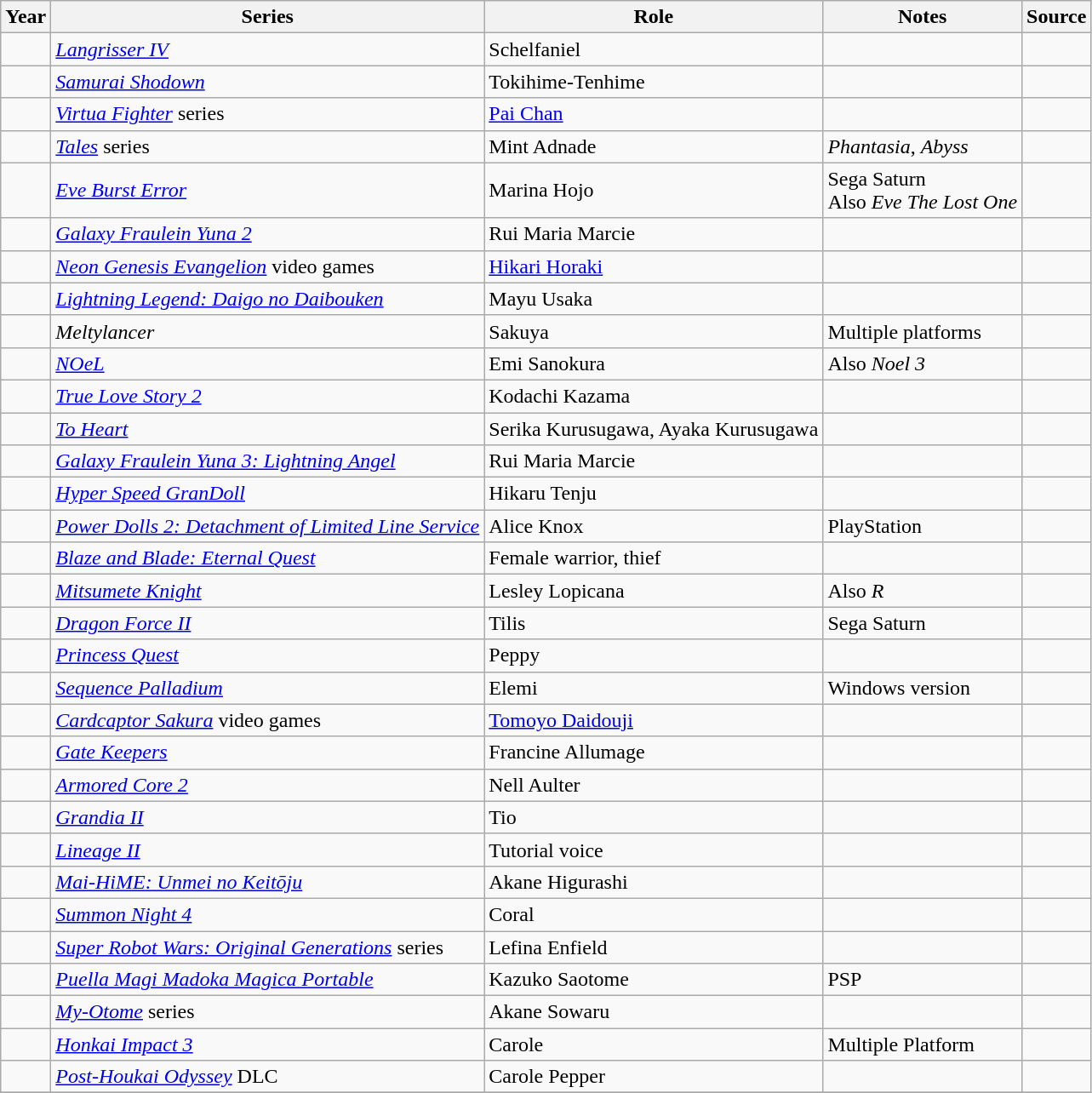<table class="wikitable sortable plainrowheaders">
<tr>
<th>Year</th>
<th>Series</th>
<th>Role</th>
<th class="unsortable">Notes</th>
<th class="unsortable">Source</th>
</tr>
<tr>
<td></td>
<td><em><a href='#'>Langrisser IV</a></em></td>
<td>Schelfaniel</td>
<td></td>
<td></td>
</tr>
<tr>
<td></td>
<td><em><a href='#'>Samurai Shodown</a></em></td>
<td>Tokihime-Tenhime</td>
<td> </td>
<td> </td>
</tr>
<tr>
<td></td>
<td><em><a href='#'>Virtua Fighter</a></em> series</td>
<td><a href='#'>Pai Chan</a></td>
<td></td>
<td></td>
</tr>
<tr>
<td></td>
<td><em><a href='#'>Tales</a></em> series</td>
<td>Mint Adnade</td>
<td><em>Phantasia</em>, <em>Abyss</em></td>
<td></td>
</tr>
<tr>
<td></td>
<td><em><a href='#'>Eve Burst Error</a></em></td>
<td>Marina Hojo</td>
<td>Sega Saturn<br>Also <em>Eve The Lost One</em></td>
<td></td>
</tr>
<tr>
<td></td>
<td><em><a href='#'>Galaxy Fraulein Yuna 2</a></em></td>
<td>Rui Maria Marcie </td>
<td></td>
<td></td>
</tr>
<tr>
<td></td>
<td><em><a href='#'>Neon Genesis Evangelion</a></em> video games</td>
<td><a href='#'>Hikari Horaki</a></td>
<td></td>
<td></td>
</tr>
<tr>
<td></td>
<td><em><a href='#'>Lightning Legend: Daigo no Daibouken</a></em></td>
<td>Mayu Usaka </td>
<td></td>
<td></td>
</tr>
<tr>
<td></td>
<td><em>Meltylancer</em></td>
<td>Sakuya</td>
<td>Multiple platforms</td>
<td></td>
</tr>
<tr>
<td></td>
<td><em><a href='#'>NOeL</a></em></td>
<td>Emi Sanokura</td>
<td>Also <em>Noel 3</em></td>
<td></td>
</tr>
<tr>
<td></td>
<td><em><a href='#'>True Love Story 2</a></em></td>
<td>Kodachi Kazama</td>
<td></td>
<td></td>
</tr>
<tr>
<td></td>
<td><em><a href='#'>To Heart</a></em></td>
<td>Serika Kurusugawa, Ayaka Kurusugawa</td>
<td></td>
<td></td>
</tr>
<tr>
<td></td>
<td><em><a href='#'>Galaxy Fraulein Yuna 3: Lightning Angel</a></em></td>
<td>Rui Maria Marcie </td>
<td></td>
<td></td>
</tr>
<tr>
<td></td>
<td><em><a href='#'>Hyper Speed GranDoll</a></em></td>
<td>Hikaru Tenju </td>
<td> </td>
<td></td>
</tr>
<tr>
<td></td>
<td><em><a href='#'>Power Dolls 2: Detachment of Limited Line Service</a></em></td>
<td>Alice Knox</td>
<td>PlayStation</td>
<td></td>
</tr>
<tr>
<td></td>
<td><em><a href='#'>Blaze and Blade: Eternal Quest</a></em></td>
<td>Female warrior, thief</td>
<td></td>
<td></td>
</tr>
<tr>
<td></td>
<td><em><a href='#'>Mitsumete Knight</a></em></td>
<td>Lesley Lopicana</td>
<td>Also <em>R</em></td>
<td></td>
</tr>
<tr>
<td></td>
<td><em><a href='#'>Dragon Force II</a></em></td>
<td>Tilis</td>
<td>Sega Saturn</td>
<td></td>
</tr>
<tr>
<td></td>
<td><em><a href='#'>Princess Quest</a></em></td>
<td>Peppy</td>
<td></td>
<td></td>
</tr>
<tr>
<td></td>
<td><em><a href='#'>Sequence Palladium</a></em></td>
<td>Elemi</td>
<td>Windows version</td>
<td></td>
</tr>
<tr>
<td></td>
<td><em><a href='#'>Cardcaptor Sakura</a></em> video games</td>
<td><a href='#'>Tomoyo Daidouji</a></td>
<td> </td>
<td></td>
</tr>
<tr>
<td></td>
<td><em><a href='#'>Gate Keepers</a></em></td>
<td>Francine Allumage</td>
<td></td>
<td></td>
</tr>
<tr>
<td></td>
<td><em><a href='#'>Armored Core 2</a></em></td>
<td>Nell Aulter</td>
<td></td>
<td></td>
</tr>
<tr>
<td></td>
<td><em><a href='#'>Grandia II</a></em></td>
<td>Tio</td>
<td></td>
<td></td>
</tr>
<tr>
<td></td>
<td><em><a href='#'>Lineage II</a></em></td>
<td>Tutorial voice</td>
<td></td>
<td></td>
</tr>
<tr>
<td></td>
<td><em><a href='#'>Mai-HiME: Unmei no Keitōju</a></em></td>
<td>Akane Higurashi</td>
<td></td>
<td></td>
</tr>
<tr>
<td></td>
<td><em><a href='#'> Summon Night 4</a></em></td>
<td>Coral</td>
<td></td>
<td></td>
</tr>
<tr>
<td></td>
<td><em><a href='#'>Super Robot Wars: Original Generations</a></em> series</td>
<td>Lefina Enfield</td>
<td></td>
<td></td>
</tr>
<tr>
<td></td>
<td><em><a href='#'>Puella Magi Madoka Magica Portable</a></em></td>
<td>Kazuko Saotome</td>
<td>PSP</td>
<td></td>
</tr>
<tr>
<td></td>
<td><em><a href='#'>My-Otome</a></em> series</td>
<td>Akane Sowaru</td>
<td></td>
<td></td>
</tr>
<tr>
<td></td>
<td><em><a href='#'>Honkai Impact 3</a></em></td>
<td>Carole</td>
<td>Multiple Platform</td>
<td></td>
</tr>
<tr>
<td></td>
<td><em><a href='#'>Post-Houkai Odyssey</a></em> DLC</td>
<td>Carole Pepper</td>
<td></td>
<td></td>
</tr>
<tr>
</tr>
</table>
